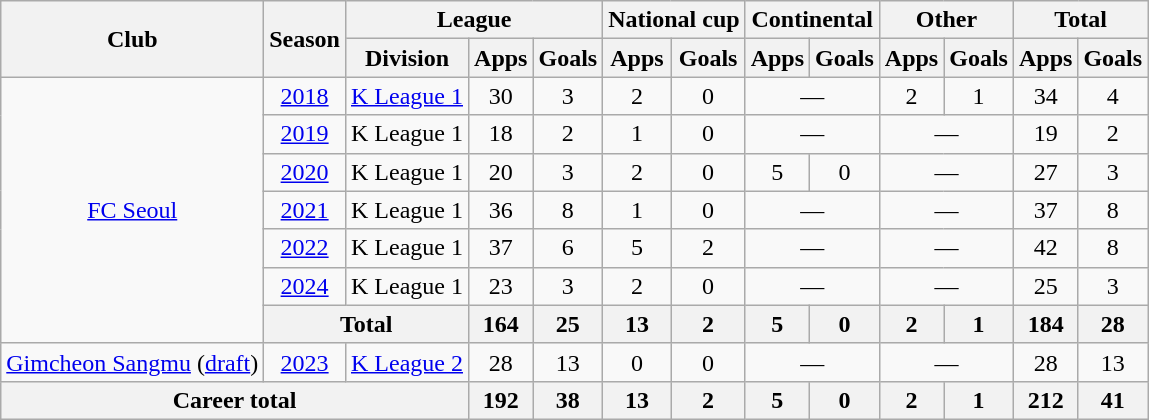<table class="wikitable" style="text-align:center">
<tr>
<th rowspan="2">Club</th>
<th rowspan="2">Season</th>
<th colspan="3">League</th>
<th colspan="2">National cup</th>
<th colspan="2">Continental</th>
<th colspan="2">Other</th>
<th colspan="2">Total</th>
</tr>
<tr>
<th>Division</th>
<th>Apps</th>
<th>Goals</th>
<th>Apps</th>
<th>Goals</th>
<th>Apps</th>
<th>Goals</th>
<th>Apps</th>
<th>Goals</th>
<th>Apps</th>
<th>Goals</th>
</tr>
<tr>
<td rowspan="7"><a href='#'>FC Seoul</a></td>
<td><a href='#'>2018</a></td>
<td><a href='#'>K League 1</a></td>
<td>30</td>
<td>3</td>
<td>2</td>
<td>0</td>
<td colspan=2>—</td>
<td>2</td>
<td>1</td>
<td>34</td>
<td>4</td>
</tr>
<tr>
<td><a href='#'>2019</a></td>
<td>K League 1</td>
<td>18</td>
<td>2</td>
<td>1</td>
<td>0</td>
<td colspan=2>—</td>
<td colspan=2>—</td>
<td>19</td>
<td>2</td>
</tr>
<tr>
<td><a href='#'>2020</a></td>
<td>K League 1</td>
<td>20</td>
<td>3</td>
<td>2</td>
<td>0</td>
<td>5</td>
<td>0</td>
<td colspan=2>—</td>
<td>27</td>
<td>3</td>
</tr>
<tr>
<td><a href='#'>2021</a></td>
<td>K League 1</td>
<td>36</td>
<td>8</td>
<td>1</td>
<td>0</td>
<td colspan=2>—</td>
<td colspan=2>—</td>
<td>37</td>
<td>8</td>
</tr>
<tr>
<td><a href='#'>2022</a></td>
<td>K League 1</td>
<td>37</td>
<td>6</td>
<td>5</td>
<td>2</td>
<td colspan=2>—</td>
<td colspan=2>—</td>
<td>42</td>
<td>8</td>
</tr>
<tr>
<td><a href='#'>2024</a></td>
<td>K League 1</td>
<td>23</td>
<td>3</td>
<td>2</td>
<td>0</td>
<td colspan=2>—</td>
<td colspan=2>—</td>
<td>25</td>
<td>3</td>
</tr>
<tr>
<th colspan="2">Total</th>
<th>164</th>
<th>25</th>
<th>13</th>
<th>2</th>
<th>5</th>
<th>0</th>
<th>2</th>
<th>1</th>
<th>184</th>
<th>28</th>
</tr>
<tr>
<td><a href='#'>Gimcheon Sangmu</a> (<a href='#'>draft</a>)</td>
<td><a href='#'>2023</a></td>
<td><a href='#'>K League 2</a></td>
<td>28</td>
<td>13</td>
<td>0</td>
<td>0</td>
<td colspan=2>—</td>
<td colspan=2>—</td>
<td>28</td>
<td>13</td>
</tr>
<tr>
<th colspan=3>Career total</th>
<th>192</th>
<th>38</th>
<th>13</th>
<th>2</th>
<th>5</th>
<th>0</th>
<th>2</th>
<th>1</th>
<th>212</th>
<th>41</th>
</tr>
</table>
